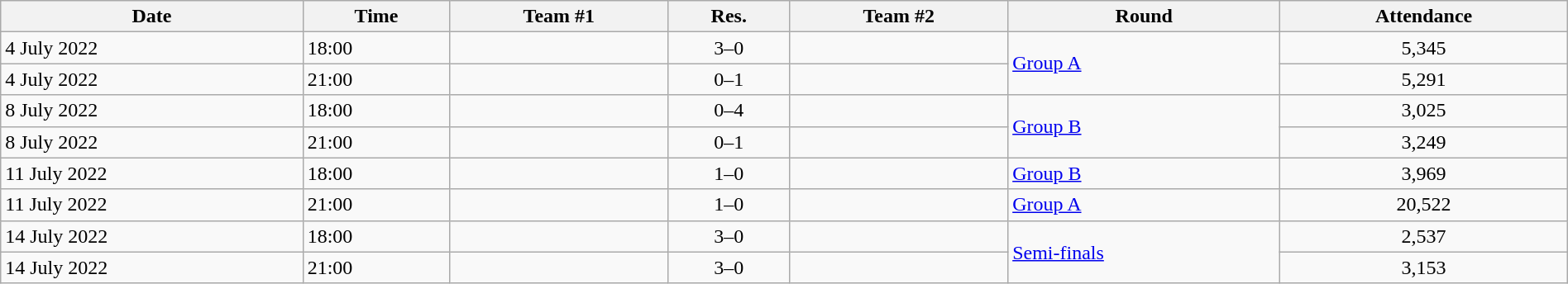<table class="wikitable" style="text-align:left; width:100%;">
<tr>
<th>Date</th>
<th>Time</th>
<th>Team #1</th>
<th>Res.</th>
<th>Team #2</th>
<th>Round</th>
<th>Attendance</th>
</tr>
<tr>
<td>4 July 2022</td>
<td>18:00</td>
<td></td>
<td style="text-align:center;">3–0</td>
<td></td>
<td rowspan="2"><a href='#'>Group A</a></td>
<td style="text-align:center;">5,345</td>
</tr>
<tr>
<td>4 July 2022</td>
<td>21:00</td>
<td></td>
<td style="text-align:center;">0–1</td>
<td></td>
<td style="text-align:center;">5,291</td>
</tr>
<tr>
<td>8 July 2022</td>
<td>18:00</td>
<td></td>
<td style="text-align:center;">0–4</td>
<td></td>
<td rowspan="2"><a href='#'>Group B</a></td>
<td style="text-align:center;">3,025</td>
</tr>
<tr>
<td>8 July 2022</td>
<td>21:00</td>
<td></td>
<td style="text-align:center;">0–1</td>
<td></td>
<td style="text-align:center;">3,249</td>
</tr>
<tr>
<td>11 July 2022</td>
<td>18:00</td>
<td></td>
<td style="text-align:center;">1–0</td>
<td></td>
<td><a href='#'>Group B</a></td>
<td style="text-align:center;">3,969</td>
</tr>
<tr>
<td>11 July 2022</td>
<td>21:00</td>
<td></td>
<td style="text-align:center;">1–0</td>
<td></td>
<td><a href='#'>Group A</a></td>
<td style="text-align:center;">20,522</td>
</tr>
<tr>
<td>14 July 2022</td>
<td>18:00</td>
<td></td>
<td style="text-align:center;">3–0</td>
<td></td>
<td rowspan="2"><a href='#'>Semi-finals</a></td>
<td style="text-align:center;">2,537</td>
</tr>
<tr>
<td>14 July 2022</td>
<td>21:00</td>
<td></td>
<td style="text-align:center;">3–0</td>
<td></td>
<td style="text-align:center;">3,153</td>
</tr>
</table>
